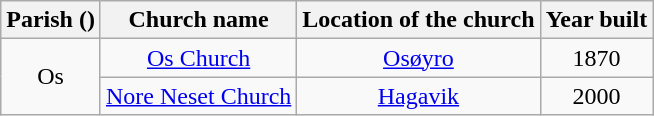<table class="wikitable" style="text-align:center">
<tr>
<th>Parish ()</th>
<th>Church name</th>
<th>Location of the church</th>
<th>Year built</th>
</tr>
<tr>
<td rowspan="2">Os</td>
<td><a href='#'>Os Church</a></td>
<td><a href='#'>Osøyro</a></td>
<td>1870</td>
</tr>
<tr>
<td><a href='#'>Nore Neset Church</a></td>
<td><a href='#'>Hagavik</a></td>
<td>2000</td>
</tr>
</table>
